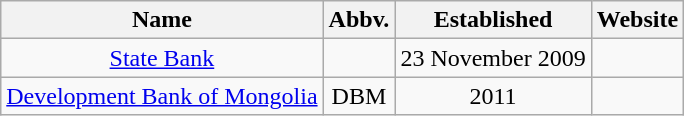<table class="wikitable sortable" style="text-align:center">
<tr>
<th>Name</th>
<th>Abbv.</th>
<th>Established</th>
<th>Website</th>
</tr>
<tr>
<td><a href='#'>State Bank</a></td>
<td></td>
<td>23 November 2009</td>
<td></td>
</tr>
<tr>
<td><a href='#'>Development Bank of Mongolia</a></td>
<td>DBM</td>
<td>2011</td>
<td></td>
</tr>
</table>
